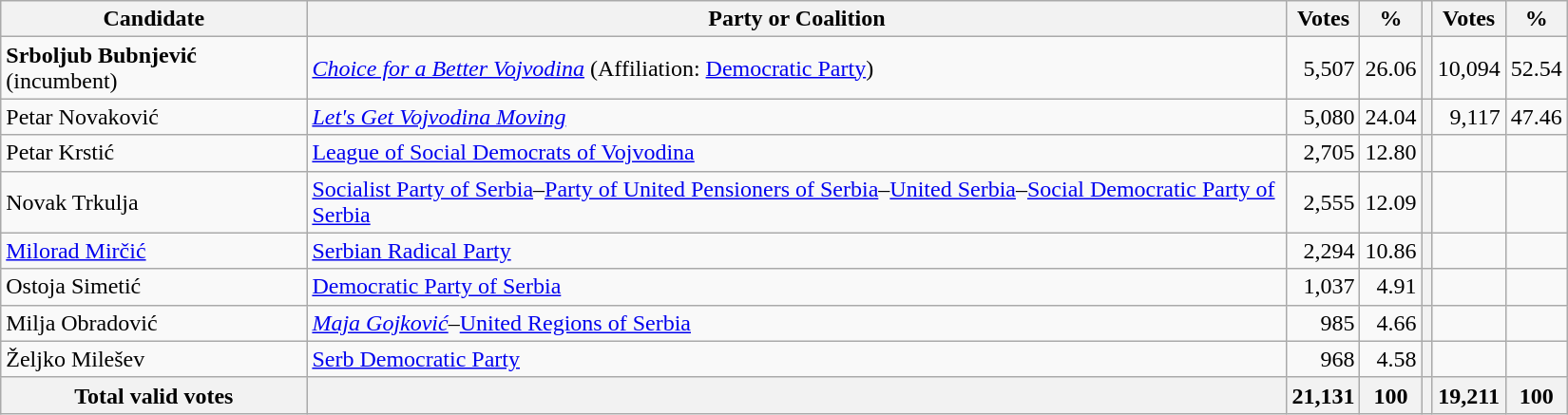<table style="width:1100px;" class="wikitable">
<tr>
<th>Candidate</th>
<th>Party or Coalition</th>
<th>Votes</th>
<th>%</th>
<th></th>
<th>Votes</th>
<th>%</th>
</tr>
<tr>
<td align="left"><strong>Srboljub Bubnjević</strong> (incumbent)</td>
<td align="left"><em><a href='#'>Choice for a Better Vojvodina</a></em> (Affiliation: <a href='#'>Democratic Party</a>)</td>
<td align="right">5,507</td>
<td align="right">26.06</td>
<th align="left"></th>
<td align="right">10,094</td>
<td align="right">52.54</td>
</tr>
<tr>
<td align="left">Petar Novaković</td>
<td align="left"><em><a href='#'>Let's Get Vojvodina Moving</a></em></td>
<td align="right">5,080</td>
<td align="right">24.04</td>
<th align="left"></th>
<td align="right">9,117</td>
<td align="right">47.46</td>
</tr>
<tr>
<td align="left">Petar Krstić</td>
<td align="left"><a href='#'>League of Social Democrats of Vojvodina</a></td>
<td align="right">2,705</td>
<td align="right">12.80</td>
<th align="left"></th>
<td align="right"></td>
<td align="right"></td>
</tr>
<tr>
<td align="left">Novak Trkulja</td>
<td align="left"><a href='#'>Socialist Party of Serbia</a>–<a href='#'>Party of United Pensioners of Serbia</a>–<a href='#'>United Serbia</a>–<a href='#'>Social Democratic Party of Serbia</a></td>
<td align="right">2,555</td>
<td align="right">12.09</td>
<th align="left"></th>
<td align="right"></td>
<td align="right"></td>
</tr>
<tr>
<td align="left"><a href='#'>Milorad Mirčić</a></td>
<td align="left"><a href='#'>Serbian Radical Party</a></td>
<td align="right">2,294</td>
<td align="right">10.86</td>
<th align="left"></th>
<td align="right"></td>
<td align="right"></td>
</tr>
<tr>
<td align="left">Ostoja Simetić</td>
<td align="left"><a href='#'>Democratic Party of Serbia</a></td>
<td align="right">1,037</td>
<td align="right">4.91</td>
<th align="left"></th>
<td align="right"></td>
<td align="right"></td>
</tr>
<tr>
<td align="left">Milja Obradović</td>
<td align="left"><em><a href='#'>Maja Gojković</a></em>–<a href='#'>United Regions of Serbia</a></td>
<td align="right">985</td>
<td align="right">4.66</td>
<th align="left"></th>
<td align="right"></td>
<td align="right"></td>
</tr>
<tr>
<td align="left">Željko Milešev</td>
<td align="left"><a href='#'>Serb Democratic Party</a></td>
<td align="right">968</td>
<td align="right">4.58</td>
<th align="left"></th>
<td align="right"></td>
<td align="right"></td>
</tr>
<tr>
<th align="left">Total valid votes</th>
<th align="left"></th>
<th align="right">21,131</th>
<th align="right">100</th>
<th align="left"></th>
<th align="right">19,211</th>
<th align="right">100</th>
</tr>
</table>
